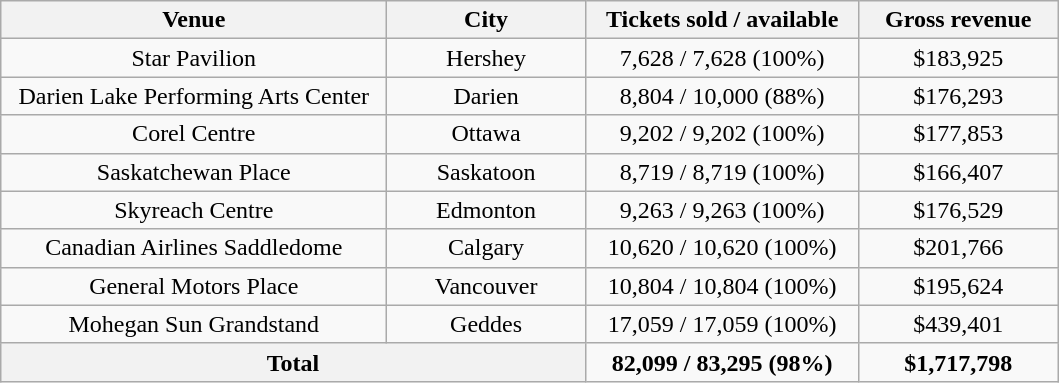<table class="wikitable" style="text-align:center">
<tr>
<th style="width:250px;">Venue</th>
<th style="width:125px;">City</th>
<th style="width:175px;">Tickets sold / available</th>
<th style="width:125px;">Gross revenue</th>
</tr>
<tr>
<td>Star Pavilion</td>
<td>Hershey</td>
<td>7,628 / 7,628  (100%)</td>
<td>$183,925</td>
</tr>
<tr>
<td>Darien Lake Performing Arts Center</td>
<td>Darien</td>
<td>8,804 / 10,000 (88%)</td>
<td>$176,293</td>
</tr>
<tr>
<td>Corel Centre</td>
<td>Ottawa</td>
<td>9,202 / 9,202  (100%)</td>
<td>$177,853</td>
</tr>
<tr>
<td>Saskatchewan Place</td>
<td>Saskatoon</td>
<td>8,719 / 8,719  (100%)</td>
<td>$166,407</td>
</tr>
<tr>
<td>Skyreach Centre</td>
<td>Edmonton</td>
<td>9,263 / 9,263  (100%)</td>
<td>$176,529</td>
</tr>
<tr>
<td>Canadian Airlines Saddledome</td>
<td>Calgary</td>
<td>10,620 / 10,620  (100%)</td>
<td>$201,766</td>
</tr>
<tr>
<td>General Motors Place</td>
<td>Vancouver</td>
<td>10,804 / 10,804 (100%)</td>
<td>$195,624</td>
</tr>
<tr>
<td>Mohegan Sun Grandstand</td>
<td>Geddes</td>
<td>17,059 / 17,059 (100%)</td>
<td>$439,401</td>
</tr>
<tr>
<th colspan="2">Total</th>
<td><strong>82,099 / 83,295 (98%)</strong></td>
<td><strong>$1,717,798</strong></td>
</tr>
</table>
